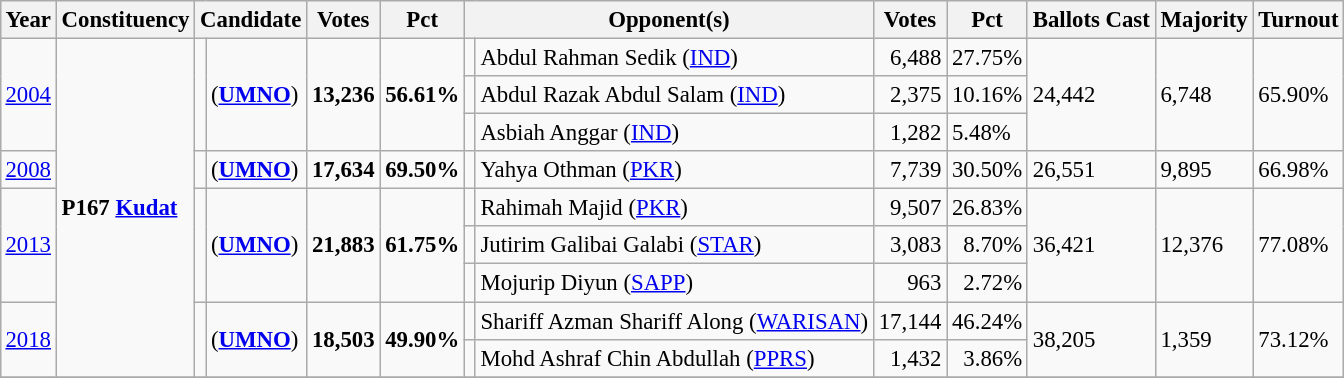<table class="wikitable" style="margin:0.5em ; font-size:95%">
<tr>
<th>Year</th>
<th>Constituency</th>
<th colspan=2>Candidate</th>
<th>Votes</th>
<th>Pct</th>
<th colspan=2>Opponent(s)</th>
<th>Votes</th>
<th>Pct</th>
<th>Ballots Cast</th>
<th>Majority</th>
<th>Turnout</th>
</tr>
<tr>
<td rowspan=3><a href='#'>2004</a></td>
<td rowspan=9><strong>P167 <a href='#'>Kudat</a></strong></td>
<td rowspan=3 ></td>
<td rowspan=3> (<a href='#'><strong>UMNO</strong></a>)</td>
<td rowspan=3 align="right"><strong>13,236</strong></td>
<td rowspan=3><strong>56.61%</strong></td>
<td></td>
<td>Abdul Rahman Sedik (<a href='#'>IND</a>)</td>
<td align="right">6,488</td>
<td>27.75%</td>
<td rowspan=3>24,442</td>
<td rowspan=3>6,748</td>
<td rowspan=3>65.90%</td>
</tr>
<tr>
<td></td>
<td>Abdul Razak Abdul Salam (<a href='#'>IND</a>)</td>
<td align=right>2,375</td>
<td>10.16%</td>
</tr>
<tr>
<td></td>
<td>Asbiah Anggar (<a href='#'>IND</a>)</td>
<td align=right>1,282</td>
<td>5.48%</td>
</tr>
<tr>
<td><a href='#'>2008</a></td>
<td></td>
<td> (<a href='#'><strong>UMNO</strong></a>)</td>
<td align="right"><strong>17,634</strong></td>
<td><strong>69.50%</strong></td>
<td></td>
<td>Yahya Othman (<a href='#'>PKR</a>)</td>
<td align="right">7,739</td>
<td>30.50%</td>
<td>26,551</td>
<td>9,895</td>
<td>66.98%</td>
</tr>
<tr>
<td rowspan=3><a href='#'>2013</a></td>
<td rowspan=3 ></td>
<td rowspan=3> (<a href='#'><strong>UMNO</strong></a>)</td>
<td rowspan=3 align="right"><strong>21,883</strong></td>
<td rowspan=3><strong>61.75%</strong></td>
<td></td>
<td>Rahimah Majid (<a href='#'>PKR</a>)</td>
<td align="right">9,507</td>
<td>26.83%</td>
<td rowspan=3>36,421</td>
<td rowspan=3>12,376</td>
<td rowspan=3>77.08%</td>
</tr>
<tr>
<td></td>
<td>Jutirim Galibai Galabi (<a href='#'>STAR</a>)</td>
<td align=right>3,083</td>
<td align=right>8.70%</td>
</tr>
<tr>
<td></td>
<td>Mojurip Diyun (<a href='#'>SAPP</a>)</td>
<td align=right>963</td>
<td align=right>2.72%</td>
</tr>
<tr>
<td rowspan=2><a href='#'>2018</a></td>
<td rowspan=2 ></td>
<td rowspan=2> (<a href='#'><strong>UMNO</strong></a>)</td>
<td rowspan=2 align="right"><strong>18,503</strong></td>
<td rowspan=2><strong>49.90%</strong></td>
<td></td>
<td>Shariff Azman Shariff Along (<a href='#'>WARISAN</a>)</td>
<td align="right">17,144</td>
<td>46.24%</td>
<td rowspan=2>38,205</td>
<td rowspan=2>1,359</td>
<td rowspan=2>73.12%</td>
</tr>
<tr>
<td bgcolor=></td>
<td>Mohd Ashraf Chin Abdullah (<a href='#'>PPRS</a>)</td>
<td align=right>1,432</td>
<td align=right>3.86%</td>
</tr>
<tr>
</tr>
</table>
